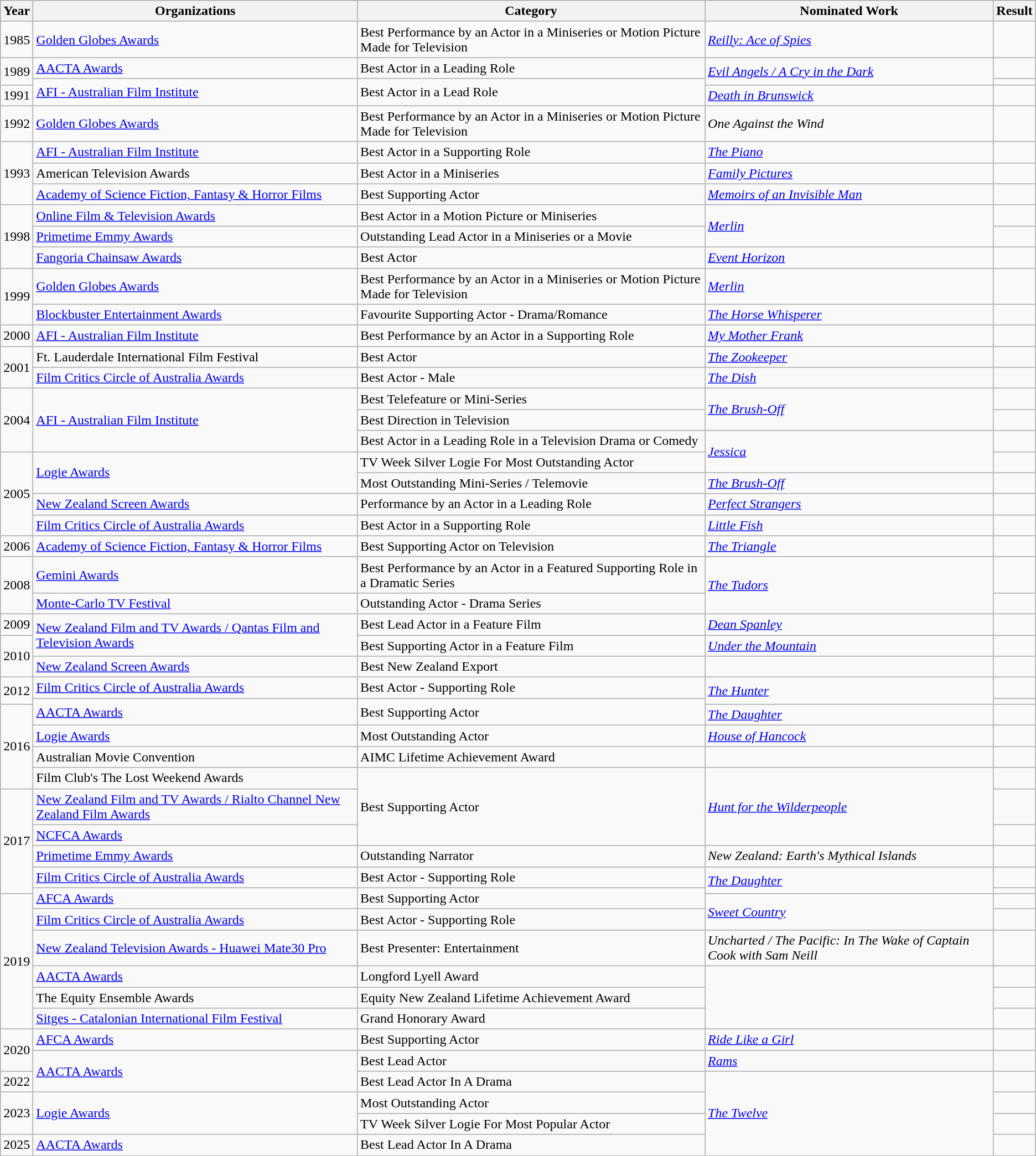<table class="wikitable">
<tr>
<th>Year</th>
<th>Organizations</th>
<th>Category</th>
<th>Nominated Work</th>
<th>Result</th>
</tr>
<tr>
<td>1985</td>
<td><a href='#'>Golden Globes Awards</a></td>
<td>Best Performance by an Actor in a Miniseries or Motion Picture Made for Television</td>
<td><a href='#'><em>Reilly: Ace of Spies</em></a></td>
<td></td>
</tr>
<tr>
<td rowspan="2">1989</td>
<td><a href='#'>AACTA Awards</a></td>
<td>Best Actor in a Leading Role</td>
<td rowspan="2"><a href='#'><em>Evil Angels / A Cry in the Dark</em></a></td>
<td></td>
</tr>
<tr>
<td rowspan="2"><a href='#'>AFI - Australian Film Institute</a></td>
<td rowspan="2">Best Actor in a Lead Role</td>
<td></td>
</tr>
<tr>
<td>1991</td>
<td><em><a href='#'>Death in Brunswick</a></em></td>
<td></td>
</tr>
<tr>
<td>1992</td>
<td><a href='#'>Golden Globes Awards</a></td>
<td>Best Performance by an Actor in a Miniseries or Motion Picture Made for Television</td>
<td><em>One Against the Wind</em></td>
<td></td>
</tr>
<tr>
<td rowspan="3">1993</td>
<td><a href='#'>AFI - Australian Film Institute</a></td>
<td>Best Actor in a Supporting Role</td>
<td><em><a href='#'>The Piano</a></em></td>
<td></td>
</tr>
<tr>
<td>American Television Awards</td>
<td>Best Actor in a Miniseries</td>
<td><em><a href='#'>Family Pictures</a></em></td>
<td></td>
</tr>
<tr>
<td><a href='#'>Academy of Science Fiction, Fantasy & Horror Films</a></td>
<td>Best Supporting Actor</td>
<td><a href='#'><em>Memoirs of an Invisible Man</em></a></td>
<td></td>
</tr>
<tr>
<td rowspan="3">1998</td>
<td><a href='#'>Online Film & Television Awards</a></td>
<td>Best Actor in a Motion Picture or Miniseries</td>
<td rowspan="2"><a href='#'><em>Merlin</em></a></td>
<td></td>
</tr>
<tr>
<td><a href='#'>Primetime Emmy Awards</a></td>
<td>Outstanding Lead Actor in a Miniseries or a Movie</td>
<td></td>
</tr>
<tr>
<td><a href='#'>Fangoria Chainsaw Awards</a></td>
<td>Best Actor</td>
<td><a href='#'><em>Event Horizon</em></a></td>
<td></td>
</tr>
<tr>
<td rowspan="2">1999</td>
<td><a href='#'>Golden Globes Awards</a></td>
<td>Best Performance by an Actor in a Miniseries or Motion Picture Made for Television</td>
<td><a href='#'><em>Merlin</em></a></td>
<td></td>
</tr>
<tr>
<td><a href='#'>Blockbuster Entertainment Awards</a></td>
<td>Favourite Supporting Actor - Drama/Romance</td>
<td><a href='#'><em>The Horse Whisperer</em></a></td>
<td></td>
</tr>
<tr>
<td>2000</td>
<td><a href='#'>AFI - Australian Film Institute</a></td>
<td>Best Performance by an Actor in a Supporting Role</td>
<td><em><a href='#'>My Mother Frank</a></em></td>
<td></td>
</tr>
<tr>
<td rowspan="2">2001</td>
<td>Ft. Lauderdale International Film Festival</td>
<td>Best Actor</td>
<td><a href='#'><em>The Zookeeper</em></a></td>
<td></td>
</tr>
<tr>
<td><a href='#'>Film Critics Circle of Australia Awards</a></td>
<td>Best Actor - Male</td>
<td><em><a href='#'>The Dish</a></em></td>
<td></td>
</tr>
<tr>
<td rowspan="3">2004</td>
<td rowspan="3"><a href='#'>AFI - Australian Film Institute</a></td>
<td>Best Telefeature or Mini-Series</td>
<td rowspan="2"><em><a href='#'>The Brush-Off</a></em></td>
<td></td>
</tr>
<tr>
<td>Best Direction in Television</td>
<td></td>
</tr>
<tr>
<td>Best Actor in a Leading Role in a Television Drama or Comedy</td>
<td rowspan="2"><a href='#'><em>Jessica</em></a></td>
<td></td>
</tr>
<tr>
<td rowspan="4">2005</td>
<td rowspan="2"><a href='#'>Logie Awards</a></td>
<td>TV Week Silver Logie For Most Outstanding Actor</td>
<td></td>
</tr>
<tr>
<td>Most Outstanding Mini-Series / Telemovie</td>
<td><em><a href='#'>The Brush-Off</a></em></td>
<td></td>
</tr>
<tr>
<td><a href='#'>New Zealand Screen Awards</a></td>
<td>Performance by an Actor in a Leading Role</td>
<td><a href='#'><em>Perfect Strangers</em></a></td>
<td></td>
</tr>
<tr>
<td><a href='#'>Film Critics Circle of Australia Awards</a></td>
<td>Best Actor in a Supporting Role</td>
<td><a href='#'><em>Little Fish</em></a></td>
<td></td>
</tr>
<tr>
<td>2006</td>
<td><a href='#'>Academy of Science Fiction, Fantasy & Horror Films</a></td>
<td>Best Supporting Actor on Television</td>
<td><a href='#'><em>The Triangle</em></a></td>
<td></td>
</tr>
<tr>
<td rowspan="2">2008</td>
<td><a href='#'>Gemini Awards</a></td>
<td>Best Performance by an Actor in a Featured Supporting Role in a Dramatic Series</td>
<td rowspan="2"><em><a href='#'>The Tudors</a></em></td>
<td></td>
</tr>
<tr>
<td><a href='#'>Monte-Carlo TV Festival</a></td>
<td>Outstanding Actor - Drama Series</td>
<td></td>
</tr>
<tr>
<td>2009</td>
<td rowspan="2"><a href='#'>New Zealand Film and TV Awards / Qantas Film and Television Awards</a></td>
<td>Best Lead Actor in a Feature Film</td>
<td><em><a href='#'>Dean Spanley</a></em></td>
<td></td>
</tr>
<tr>
<td rowspan="2">2010</td>
<td>Best Supporting Actor in a Feature Film</td>
<td><a href='#'><em>Under the Mountain</em></a></td>
<td></td>
</tr>
<tr>
<td><a href='#'>New Zealand Screen Awards</a></td>
<td>Best New Zealand Export</td>
<td></td>
<td></td>
</tr>
<tr>
<td rowspan="2">2012</td>
<td><a href='#'>Film Critics Circle of Australia Awards</a></td>
<td>Best Actor - Supporting Role</td>
<td rowspan="2"><a href='#'><em>The Hunter</em></a></td>
<td></td>
</tr>
<tr>
<td rowspan="2"><a href='#'>AACTA Awards</a></td>
<td rowspan="2">Best Supporting Actor</td>
<td></td>
</tr>
<tr>
<td rowspan="4">2016</td>
<td><a href='#'><em>The Daughter</em></a></td>
<td></td>
</tr>
<tr>
<td><a href='#'>Logie Awards</a></td>
<td>Most Outstanding Actor</td>
<td><em><a href='#'>House of Hancock</a></em></td>
<td></td>
</tr>
<tr>
<td>Australian Movie Convention</td>
<td>AIMC Lifetime Achievement Award</td>
<td></td>
<td></td>
</tr>
<tr>
<td>Film Club's The Lost Weekend Awards</td>
<td rowspan="3">Best Supporting Actor</td>
<td rowspan="3"><em><a href='#'>Hunt for the Wilderpeople</a></em></td>
<td></td>
</tr>
<tr>
<td rowspan="5">2017</td>
<td><a href='#'>New Zealand Film and TV Awards / Rialto Channel New Zealand Film Awards</a></td>
<td></td>
</tr>
<tr>
<td><a href='#'>NCFCA Awards</a></td>
<td></td>
</tr>
<tr>
<td><a href='#'>Primetime Emmy Awards</a></td>
<td>Outstanding Narrator</td>
<td><em>New Zealand: Earth's Mythical Islands</em></td>
<td></td>
</tr>
<tr>
<td><a href='#'>Film Critics Circle of Australia Awards</a></td>
<td>Best Actor - Supporting Role</td>
<td rowspan="2"><a href='#'><em>The Daughter</em></a></td>
<td></td>
</tr>
<tr>
<td rowspan="2"><a href='#'>AFCA Awards</a></td>
<td rowspan="2">Best Supporting Actor</td>
<td></td>
</tr>
<tr>
<td rowspan="6">2019</td>
<td rowspan="2"><a href='#'><em>Sweet Country</em></a></td>
<td></td>
</tr>
<tr>
<td><a href='#'>Film Critics Circle of Australia Awards</a></td>
<td>Best Actor - Supporting Role</td>
<td></td>
</tr>
<tr>
<td><a href='#'>New Zealand Television Awards - Huawei Mate30 Pro</a></td>
<td>Best Presenter: Entertainment</td>
<td><em>Uncharted / The Pacific: In The Wake of Captain Cook with Sam Neill</em></td>
<td></td>
</tr>
<tr>
<td><a href='#'>AACTA Awards</a></td>
<td>Longford Lyell Award</td>
<td rowspan="3"></td>
<td></td>
</tr>
<tr>
<td>The Equity Ensemble Awards</td>
<td>Equity New Zealand Lifetime Achievement Award</td>
<td></td>
</tr>
<tr>
<td><a href='#'>Sitges - Catalonian International Film Festival</a></td>
<td>Grand Honorary Award</td>
<td></td>
</tr>
<tr>
<td rowspan="2">2020</td>
<td><a href='#'>AFCA Awards</a></td>
<td>Best Supporting Actor</td>
<td><em><a href='#'>Ride Like a Girl</a></em></td>
<td></td>
</tr>
<tr>
<td rowspan="2"><a href='#'>AACTA Awards</a></td>
<td>Best Lead Actor</td>
<td><a href='#'><em>Rams</em></a></td>
<td></td>
</tr>
<tr>
<td>2022</td>
<td>Best Lead Actor In A Drama</td>
<td rowspan="4"><a href='#'><em>The Twelve</em></a></td>
<td></td>
</tr>
<tr>
<td rowspan="2">2023</td>
<td rowspan="2"><a href='#'>Logie Awards</a></td>
<td>Most Outstanding Actor</td>
<td></td>
</tr>
<tr>
<td>TV Week Silver Logie For Most Popular Actor</td>
<td></td>
</tr>
<tr>
<td>2025</td>
<td><a href='#'>AACTA Awards</a></td>
<td>Best Lead Actor In A Drama</td>
<td></td>
</tr>
</table>
